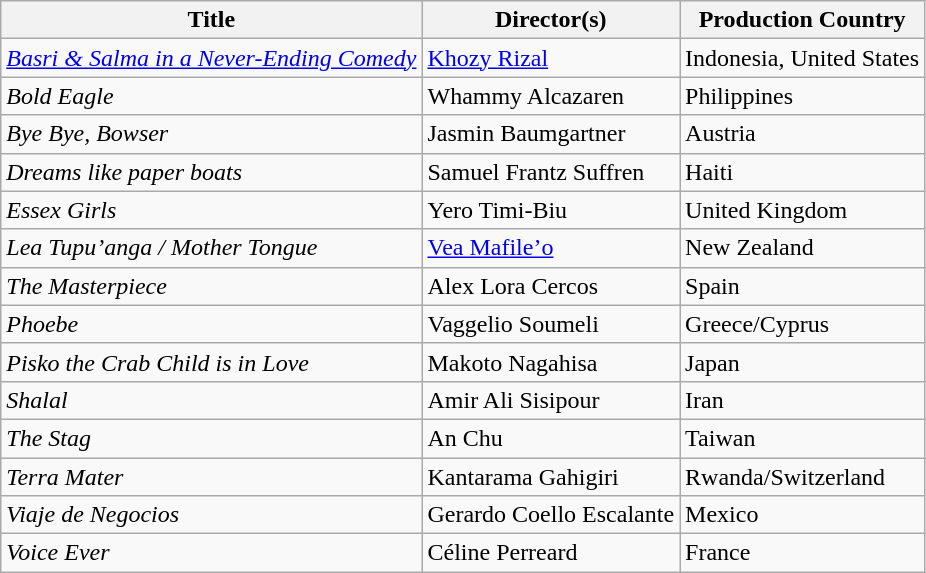<table class="wikitable plainrowheaders" style="margin-bottom:4px">
<tr>
<th scope="col">Title</th>
<th scope="col">Director(s)</th>
<th scope="col">Production Country</th>
</tr>
<tr>
<td scope="row"><em><a href='#'>Basri & Salma in a Never-Ending Comedy</a></em></td>
<td><a href='#'>Khozy Rizal</a></td>
<td>Indonesia, United States</td>
</tr>
<tr>
<td scope="row"><em>Bold Eagle</em></td>
<td>Whammy Alcazaren</td>
<td>Philippines</td>
</tr>
<tr>
<td scope="row"><em>Bye Bye, Bowser</em></td>
<td>Jasmin Baumgartner</td>
<td>Austria</td>
</tr>
<tr>
<td scope="row"><em>Dreams like paper boats</em></td>
<td>Samuel Frantz Suffren</td>
<td>Haiti</td>
</tr>
<tr>
<td scope="row"><em>Essex Girls</em></td>
<td>Yero Timi-Biu</td>
<td>United Kingdom</td>
</tr>
<tr>
<td scope="row"><em>Lea Tupu’anga / Mother Tongue</em></td>
<td><a href='#'>Vea Mafile’o</a></td>
<td>New Zealand</td>
</tr>
<tr>
<td scope="row"><em>The Masterpiece</em></td>
<td>Alex Lora Cercos</td>
<td>Spain</td>
</tr>
<tr>
<td scope="row"><em>Phoebe</em></td>
<td>Vaggelio Soumeli</td>
<td>Greece/Cyprus</td>
</tr>
<tr>
<td scope="row"><em>Pisko the Crab Child is in Love</em></td>
<td>Makoto Nagahisa</td>
<td>Japan</td>
</tr>
<tr>
<td scope="row"><em>Shalal</em></td>
<td>Amir Ali Sisipour</td>
<td>Iran</td>
</tr>
<tr>
<td scope="row"><em>The Stag</em></td>
<td>An Chu</td>
<td>Taiwan</td>
</tr>
<tr>
<td scope="row"><em>Terra Mater</em></td>
<td>Kantarama Gahigiri</td>
<td>Rwanda/Switzerland</td>
</tr>
<tr>
<td scope="row"><em>Viaje de Negocios</em></td>
<td>Gerardo Coello Escalante</td>
<td>Mexico</td>
</tr>
<tr>
<td scope="row"><em>Voice Ever</em></td>
<td>Céline Perreard</td>
<td>France</td>
</tr>
</table>
